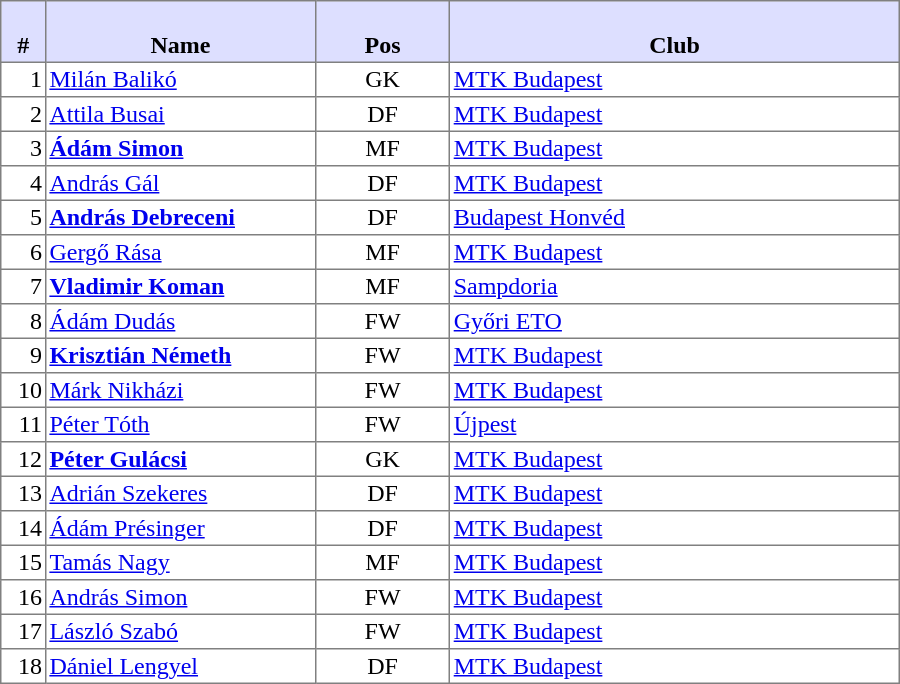<table style=border-collapse:collapse border=1 cellspacing=0 cellpadding=2 width=600>
<tr>
<th bgcolor="#DDDFFF" width="5%"><br> # </th>
<th bgcolor="#DDDFFF" width="30%"><br>Name</th>
<th bgcolor="#DDDFFF" width="15%"><br>Pos</th>
<th bgcolor="#DDDFFF" width="50%"><br>Club</th>
</tr>
<tr>
<td align=right>1</td>
<td><a href='#'>Milán Balikó</a></td>
<td align=center>GK</td>
<td><a href='#'>MTK Budapest</a> </td>
</tr>
<tr>
<td align=right>2</td>
<td><a href='#'>Attila Busai</a></td>
<td align=center>DF</td>
<td><a href='#'>MTK Budapest</a> </td>
</tr>
<tr>
<td align=right>3</td>
<td><strong><a href='#'>Ádám Simon</a></strong></td>
<td align=center>MF</td>
<td><a href='#'>MTK Budapest</a> </td>
</tr>
<tr>
<td align=right>4</td>
<td><a href='#'>András Gál</a></td>
<td align=center>DF</td>
<td><a href='#'>MTK Budapest</a> </td>
</tr>
<tr>
<td align=right>5</td>
<td><strong><a href='#'>András Debreceni</a></strong></td>
<td align=center>DF</td>
<td><a href='#'>Budapest Honvéd</a> </td>
</tr>
<tr>
<td align=right>6</td>
<td><a href='#'>Gergő Rása</a></td>
<td align=center>MF</td>
<td><a href='#'>MTK Budapest</a> </td>
</tr>
<tr>
<td align=right>7</td>
<td><strong><a href='#'>Vladimir Koman</a></strong></td>
<td align=center>MF</td>
<td><a href='#'>Sampdoria</a> </td>
</tr>
<tr>
<td align=right>8</td>
<td><a href='#'>Ádám Dudás</a></td>
<td align=center>FW</td>
<td><a href='#'>Győri ETO</a> </td>
</tr>
<tr>
<td align=right>9</td>
<td><strong><a href='#'>Krisztián Németh</a></strong></td>
<td align=center>FW</td>
<td><a href='#'>MTK Budapest</a> </td>
</tr>
<tr>
<td align=right>10</td>
<td><a href='#'>Márk Nikházi</a></td>
<td align=center>FW</td>
<td><a href='#'>MTK Budapest</a> </td>
</tr>
<tr>
<td align=right>11</td>
<td><a href='#'>Péter Tóth</a></td>
<td align=center>FW</td>
<td><a href='#'>Újpest</a> </td>
</tr>
<tr>
<td align=right>12</td>
<td><strong><a href='#'>Péter Gulácsi</a></strong></td>
<td align=center>GK</td>
<td><a href='#'>MTK Budapest</a> </td>
</tr>
<tr>
<td align=right>13</td>
<td><a href='#'>Adrián Szekeres</a></td>
<td align=center>DF</td>
<td><a href='#'>MTK Budapest</a> </td>
</tr>
<tr>
<td align=right>14</td>
<td><a href='#'>Ádám Présinger</a></td>
<td align=center>DF</td>
<td><a href='#'>MTK Budapest</a> </td>
</tr>
<tr>
<td align=right>15</td>
<td><a href='#'>Tamás Nagy</a></td>
<td align=center>MF</td>
<td><a href='#'>MTK Budapest</a> </td>
</tr>
<tr>
<td align=right>16</td>
<td><a href='#'>András Simon</a></td>
<td align=center>FW</td>
<td><a href='#'>MTK Budapest</a> </td>
</tr>
<tr>
<td align=right>17</td>
<td><a href='#'>László Szabó</a></td>
<td align=center>FW</td>
<td><a href='#'>MTK Budapest</a> </td>
</tr>
<tr>
<td align=right>18</td>
<td><a href='#'>Dániel Lengyel</a></td>
<td align=center>DF</td>
<td><a href='#'>MTK Budapest</a> </td>
</tr>
</table>
